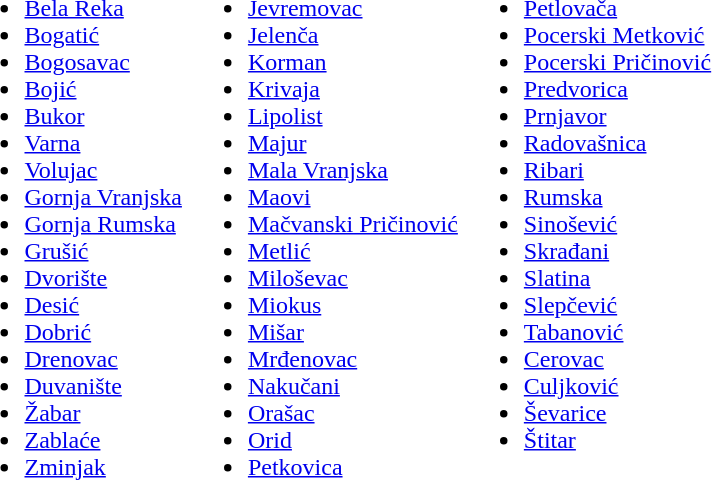<table>
<tr>
<td valign="top"><br><ul><li><a href='#'>Bela Reka</a></li><li><a href='#'>Bogatić</a></li><li><a href='#'>Bogosavac</a></li><li><a href='#'>Bojić</a></li><li><a href='#'>Bukor</a></li><li><a href='#'>Varna</a></li><li><a href='#'>Volujac</a></li><li><a href='#'>Gornja Vranjska</a></li><li><a href='#'>Gornja Rumska</a></li><li><a href='#'>Grušić</a></li><li><a href='#'>Dvorište</a></li><li><a href='#'>Desić</a></li><li><a href='#'>Dobrić</a></li><li><a href='#'>Drenovac</a></li><li><a href='#'>Duvanište</a></li><li><a href='#'>Žabar</a></li><li><a href='#'>Zablaće</a></li><li><a href='#'>Zminjak</a></li></ul></td>
<td valign="top"><br><ul><li><a href='#'>Jevremovac</a></li><li><a href='#'>Jelenča</a></li><li><a href='#'>Korman</a></li><li><a href='#'>Krivaja</a></li><li><a href='#'>Lipolist</a></li><li><a href='#'>Majur</a></li><li><a href='#'>Mala Vranjska</a></li><li><a href='#'>Maovi</a></li><li><a href='#'>Mačvanski Pričinović</a></li><li><a href='#'>Metlić</a></li><li><a href='#'>Miloševac</a></li><li><a href='#'>Miokus</a></li><li><a href='#'>Mišar</a></li><li><a href='#'>Mrđenovac</a></li><li><a href='#'>Nakučani</a></li><li><a href='#'>Orašac</a></li><li><a href='#'>Orid</a></li><li><a href='#'>Petkovica</a></li></ul></td>
<td valign="top"><br><ul><li><a href='#'>Petlovača</a></li><li><a href='#'>Pocerski Metković</a></li><li><a href='#'>Pocerski Pričinović</a></li><li><a href='#'>Predvorica</a></li><li><a href='#'>Prnjavor</a></li><li><a href='#'>Radovašnica</a></li><li><a href='#'>Ribari</a></li><li><a href='#'>Rumska</a></li><li><a href='#'>Sinošević</a></li><li><a href='#'>Skrađani</a></li><li><a href='#'>Slatina</a></li><li><a href='#'>Slepčević</a></li><li><a href='#'>Tabanović</a></li><li><a href='#'>Cerovac</a></li><li><a href='#'>Culjković</a></li><li><a href='#'>Ševarice</a></li><li><a href='#'>Štitar</a></li></ul></td>
</tr>
</table>
